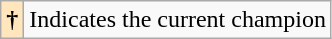<table class="wikitable">
<tr>
<th style="background:#ffe6bd;">†</th>
<td>Indicates the current champion</td>
</tr>
</table>
